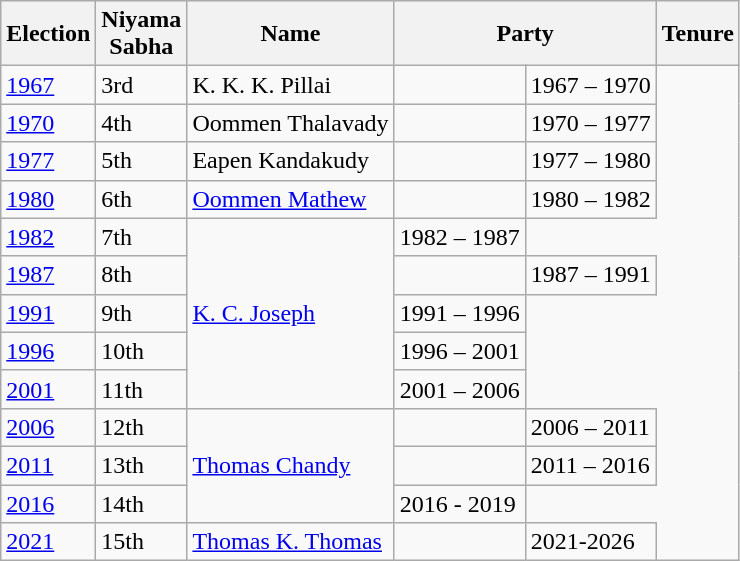<table class="wikitable sortable">
<tr>
<th>Election</th>
<th>Niyama<br>Sabha</th>
<th>Name</th>
<th colspan="2">Party</th>
<th>Tenure</th>
</tr>
<tr>
<td><a href='#'>1967</a></td>
<td>3rd</td>
<td>K. K. K. Pillai</td>
<td></td>
<td>1967 – 1970</td>
</tr>
<tr>
<td><a href='#'>1970</a></td>
<td>4th</td>
<td>Oommen Thalavady</td>
<td></td>
<td>1970 – 1977</td>
</tr>
<tr>
<td><a href='#'>1977</a></td>
<td>5th</td>
<td>Eapen Kandakudy</td>
<td></td>
<td>1977 – 1980</td>
</tr>
<tr>
<td><a href='#'>1980</a></td>
<td>6th</td>
<td><a href='#'>Oommen Mathew</a></td>
<td></td>
<td>1980 – 1982</td>
</tr>
<tr>
<td><a href='#'>1982</a></td>
<td>7th</td>
<td rowspan=5><a href='#'>K. C. Joseph</a></td>
<td>1982 – 1987</td>
</tr>
<tr>
<td><a href='#'>1987</a></td>
<td>8th</td>
<td></td>
<td>1987 – 1991</td>
</tr>
<tr>
<td><a href='#'>1991</a></td>
<td>9th</td>
<td>1991 – 1996</td>
</tr>
<tr>
<td><a href='#'>1996</a></td>
<td>10th</td>
<td>1996 – 2001</td>
</tr>
<tr>
<td><a href='#'>2001</a></td>
<td>11th</td>
<td>2001 – 2006</td>
</tr>
<tr>
<td><a href='#'>2006</a></td>
<td>12th</td>
<td rowspan="3"><a href='#'>Thomas Chandy</a></td>
<td></td>
<td>2006 – 2011</td>
</tr>
<tr>
<td><a href='#'>2011</a></td>
<td>13th</td>
<td></td>
<td>2011 – 2016</td>
</tr>
<tr>
<td><a href='#'>2016</a></td>
<td>14th</td>
<td>2016 - 2019</td>
</tr>
<tr>
<td><a href='#'>2021</a></td>
<td>15th</td>
<td rowspan="3"><a href='#'>Thomas K. Thomas</a></td>
<td></td>
<td>2021-2026</td>
</tr>
</table>
